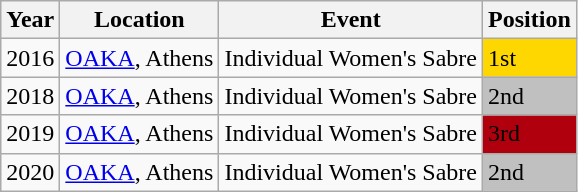<table class="wikitable">
<tr>
<th>Year</th>
<th>Location</th>
<th>Event</th>
<th>Position</th>
</tr>
<tr>
<td>2016</td>
<td><a href='#'>OAKA</a>, Athens</td>
<td>Individual Women's Sabre</td>
<td bgcolor="gold">1st</td>
</tr>
<tr>
<td>2018</td>
<td><a href='#'>OAKA</a>, Athens</td>
<td>Individual Women's Sabre</td>
<td bgcolor="silver">2nd</td>
</tr>
<tr>
<td>2019</td>
<td><a href='#'>OAKA</a>, Athens</td>
<td>Individual Women's Sabre</td>
<td bgcolor="bronze">3rd</td>
</tr>
<tr>
<td>2020</td>
<td><a href='#'>OAKA</a>, Athens</td>
<td>Individual Women's Sabre</td>
<td bgcolor="silver">2nd</td>
</tr>
</table>
